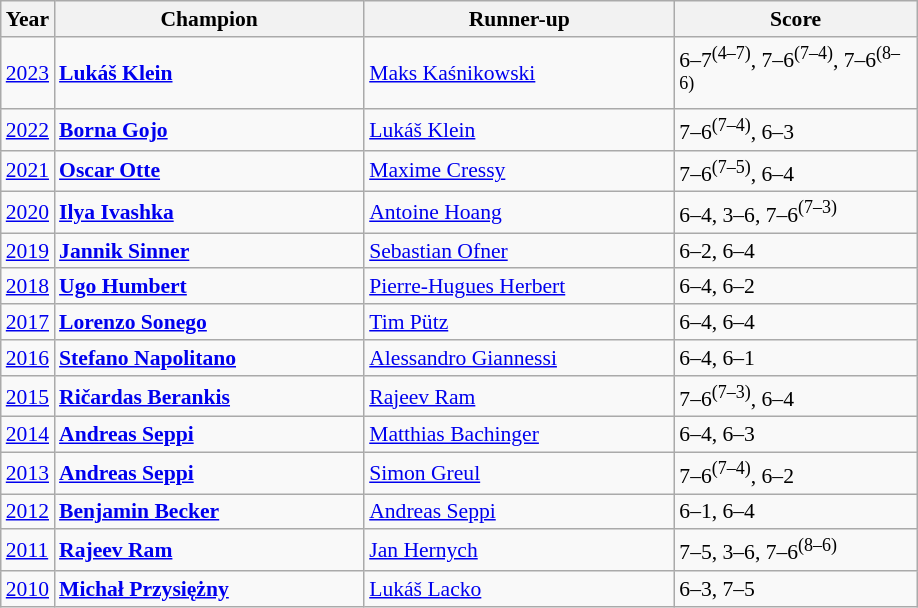<table class="wikitable" style="font-size:90%">
<tr>
<th>Year</th>
<th width="200">Champion</th>
<th width="200">Runner-up</th>
<th width="155">Score</th>
</tr>
<tr>
<td><a href='#'>2023</a></td>
<td> <strong><a href='#'>Lukáš Klein</a></strong></td>
<td> <a href='#'>Maks Kaśnikowski</a></td>
<td>6–7<sup>(4–7)</sup>, 7–6<sup>(7–4)</sup>, 7–6<sup>(8–6)</sup></td>
</tr>
<tr>
<td><a href='#'>2022</a></td>
<td> <strong><a href='#'>Borna Gojo</a></strong></td>
<td> <a href='#'>Lukáš Klein</a></td>
<td>7–6<sup>(7–4)</sup>, 6–3</td>
</tr>
<tr>
<td><a href='#'>2021</a></td>
<td> <strong><a href='#'>Oscar Otte</a></strong></td>
<td> <a href='#'>Maxime Cressy</a></td>
<td>7–6<sup>(7–5)</sup>, 6–4</td>
</tr>
<tr>
<td><a href='#'>2020</a></td>
<td> <strong><a href='#'>Ilya Ivashka</a></strong></td>
<td> <a href='#'>Antoine Hoang</a></td>
<td>6–4, 3–6, 7–6<sup>(7–3)</sup></td>
</tr>
<tr>
<td><a href='#'>2019</a></td>
<td> <strong><a href='#'>Jannik Sinner</a></strong></td>
<td> <a href='#'>Sebastian Ofner</a></td>
<td>6–2, 6–4</td>
</tr>
<tr>
<td><a href='#'>2018</a></td>
<td> <strong><a href='#'>Ugo Humbert</a></strong></td>
<td> <a href='#'>Pierre-Hugues Herbert</a></td>
<td>6–4, 6–2</td>
</tr>
<tr>
<td><a href='#'>2017</a></td>
<td> <strong><a href='#'>Lorenzo Sonego</a></strong></td>
<td> <a href='#'>Tim Pütz</a></td>
<td>6–4, 6–4</td>
</tr>
<tr>
<td><a href='#'>2016</a></td>
<td> <strong><a href='#'>Stefano Napolitano</a></strong></td>
<td> <a href='#'>Alessandro Giannessi</a></td>
<td>6–4, 6–1</td>
</tr>
<tr>
<td><a href='#'>2015</a></td>
<td> <strong><a href='#'>Ričardas Berankis</a></strong></td>
<td> <a href='#'>Rajeev Ram</a></td>
<td>7–6<sup>(7–3)</sup>, 6–4</td>
</tr>
<tr>
<td><a href='#'>2014</a></td>
<td> <strong><a href='#'>Andreas Seppi</a></strong></td>
<td> <a href='#'>Matthias Bachinger</a></td>
<td>6–4, 6–3</td>
</tr>
<tr>
<td><a href='#'>2013</a></td>
<td> <strong><a href='#'>Andreas Seppi</a></strong></td>
<td> <a href='#'>Simon Greul</a></td>
<td>7–6<sup>(7–4)</sup>, 6–2</td>
</tr>
<tr>
<td><a href='#'>2012</a></td>
<td> <strong><a href='#'>Benjamin Becker</a></strong></td>
<td> <a href='#'>Andreas Seppi</a></td>
<td>6–1, 6–4</td>
</tr>
<tr>
<td><a href='#'>2011</a></td>
<td> <strong><a href='#'>Rajeev Ram</a></strong></td>
<td> <a href='#'>Jan Hernych</a></td>
<td>7–5, 3–6, 7–6<sup>(8–6)</sup></td>
</tr>
<tr>
<td><a href='#'>2010</a></td>
<td> <strong><a href='#'>Michał Przysiężny</a></strong></td>
<td> <a href='#'>Lukáš Lacko</a></td>
<td>6–3, 7–5</td>
</tr>
</table>
